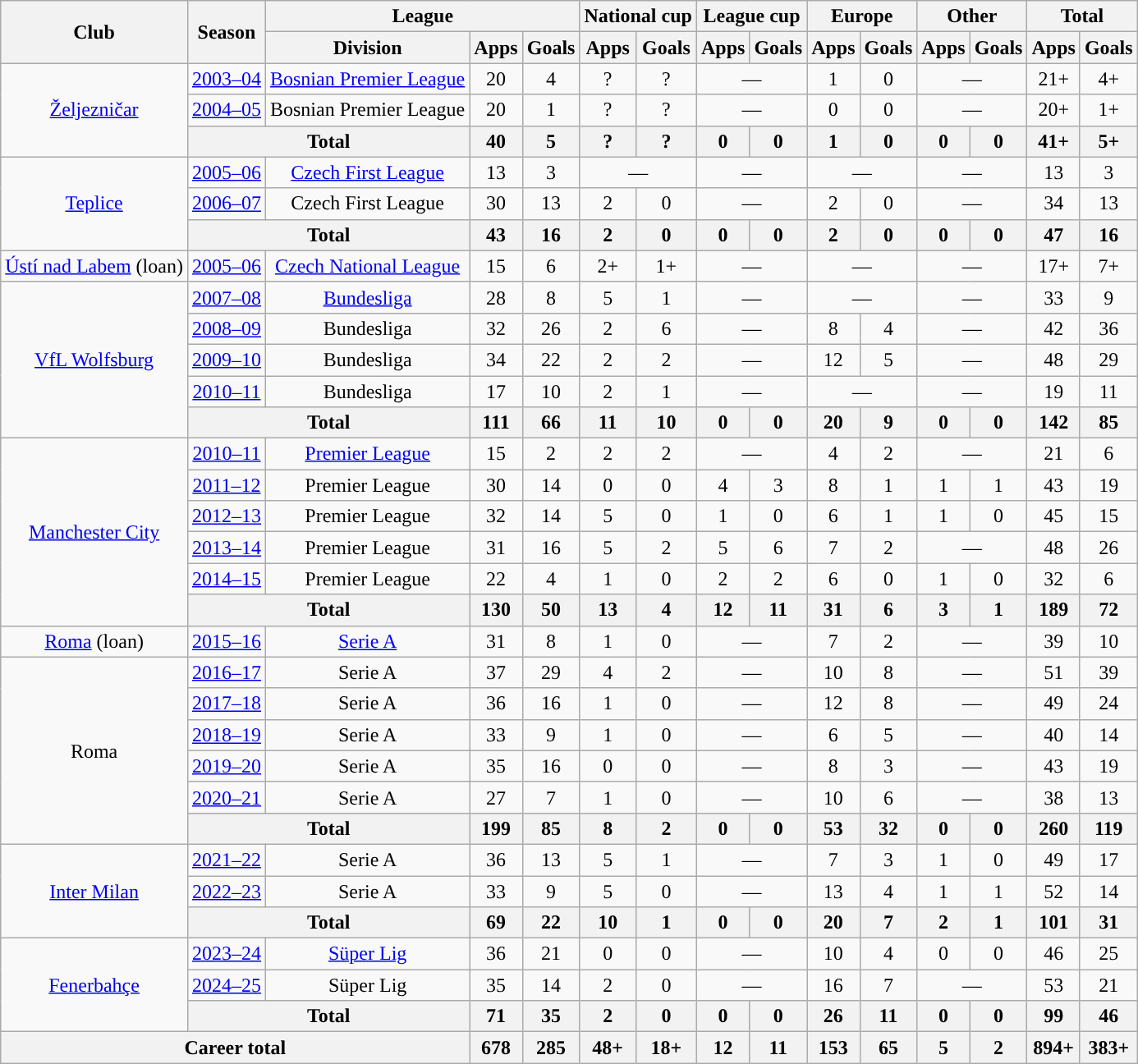<table class=wikitable style=text-align:center>
<tr>
<th rowspan="2">Club</th>
<th rowspan="2">Season</th>
<th colspan="3">League</th>
<th colspan="2">National cup</th>
<th colspan="2">League cup</th>
<th colspan="2">Europe</th>
<th colspan="2">Other</th>
<th colspan="2">Total</th>
</tr>
<tr>
<th>Division</th>
<th>Apps</th>
<th>Goals</th>
<th>Apps</th>
<th>Goals</th>
<th>Apps</th>
<th>Goals</th>
<th>Apps</th>
<th>Goals</th>
<th>Apps</th>
<th>Goals</th>
<th>Apps</th>
<th>Goals</th>
</tr>
<tr>
<td rowspan="3"><a href='#'>Željezničar</a></td>
<td><a href='#'>2003–04</a></td>
<td><a href='#'>Bosnian Premier League</a></td>
<td>20</td>
<td>4</td>
<td>?</td>
<td>?</td>
<td colspan="2">—</td>
<td>1</td>
<td>0</td>
<td colspan="2">—</td>
<td>21+</td>
<td>4+</td>
</tr>
<tr>
<td><a href='#'>2004–05</a></td>
<td>Bosnian Premier League</td>
<td>20</td>
<td>1</td>
<td>?</td>
<td>?</td>
<td colspan="2">—</td>
<td>0</td>
<td>0</td>
<td colspan="2">—</td>
<td>20+</td>
<td>1+</td>
</tr>
<tr>
<th colspan="2">Total</th>
<th>40</th>
<th>5</th>
<th>?</th>
<th>?</th>
<th>0</th>
<th>0</th>
<th>1</th>
<th>0</th>
<th>0</th>
<th>0</th>
<th>41+</th>
<th>5+</th>
</tr>
<tr>
<td rowspan="3"><a href='#'>Teplice</a></td>
<td><a href='#'>2005–06</a></td>
<td><a href='#'>Czech First League</a></td>
<td>13</td>
<td>3</td>
<td colspan="2">—</td>
<td colspan="2">—</td>
<td colspan="2">—</td>
<td colspan="2">—</td>
<td>13</td>
<td>3</td>
</tr>
<tr>
<td><a href='#'>2006–07</a></td>
<td>Czech First League</td>
<td>30</td>
<td>13</td>
<td>2</td>
<td>0</td>
<td colspan="2">—</td>
<td>2</td>
<td>0</td>
<td colspan="2">—</td>
<td>34</td>
<td>13</td>
</tr>
<tr>
<th colspan="2">Total</th>
<th>43</th>
<th>16</th>
<th>2</th>
<th>0</th>
<th>0</th>
<th>0</th>
<th>2</th>
<th>0</th>
<th>0</th>
<th>0</th>
<th>47</th>
<th>16</th>
</tr>
<tr>
<td><a href='#'>Ústí nad Labem</a> (loan)</td>
<td><a href='#'>2005–06</a></td>
<td><a href='#'>Czech National League</a></td>
<td>15</td>
<td>6</td>
<td>2+</td>
<td>1+</td>
<td colspan="2">—</td>
<td colspan="2">—</td>
<td colspan="2">—</td>
<td>17+</td>
<td>7+</td>
</tr>
<tr>
<td rowspan="5"><a href='#'>VfL Wolfsburg</a></td>
<td><a href='#'>2007–08</a></td>
<td><a href='#'>Bundesliga</a></td>
<td>28</td>
<td>8</td>
<td>5</td>
<td>1</td>
<td colspan="2">—</td>
<td colspan="2">—</td>
<td colspan="2">—</td>
<td>33</td>
<td>9</td>
</tr>
<tr>
<td><a href='#'>2008–09</a></td>
<td>Bundesliga</td>
<td>32</td>
<td>26</td>
<td>2</td>
<td>6</td>
<td colspan="2">—</td>
<td>8</td>
<td>4</td>
<td colspan="2">—</td>
<td>42</td>
<td>36</td>
</tr>
<tr>
<td><a href='#'>2009–10</a></td>
<td>Bundesliga</td>
<td>34</td>
<td>22</td>
<td>2</td>
<td>2</td>
<td colspan="2">—</td>
<td>12</td>
<td>5</td>
<td colspan="2">—</td>
<td>48</td>
<td>29</td>
</tr>
<tr>
<td><a href='#'>2010–11</a></td>
<td>Bundesliga</td>
<td>17</td>
<td>10</td>
<td>2</td>
<td>1</td>
<td colspan="2'">—</td>
<td colspan="2">—</td>
<td colspan="2">—</td>
<td>19</td>
<td>11</td>
</tr>
<tr>
<th colspan="2">Total</th>
<th>111</th>
<th>66</th>
<th>11</th>
<th>10</th>
<th>0</th>
<th>0</th>
<th>20</th>
<th>9</th>
<th>0</th>
<th>0</th>
<th>142</th>
<th>85</th>
</tr>
<tr>
<td rowspan="6"><a href='#'>Manchester City</a></td>
<td><a href='#'>2010–11</a></td>
<td><a href='#'>Premier League</a></td>
<td>15</td>
<td>2</td>
<td>2</td>
<td>2</td>
<td colspan="2">—</td>
<td>4</td>
<td>2</td>
<td colspan="2">—</td>
<td>21</td>
<td>6</td>
</tr>
<tr>
<td><a href='#'>2011–12</a></td>
<td>Premier League</td>
<td>30</td>
<td>14</td>
<td>0</td>
<td>0</td>
<td>4</td>
<td>3</td>
<td>8</td>
<td>1</td>
<td>1</td>
<td>1</td>
<td>43</td>
<td>19</td>
</tr>
<tr>
<td><a href='#'>2012–13</a></td>
<td>Premier League</td>
<td>32</td>
<td>14</td>
<td>5</td>
<td>0</td>
<td>1</td>
<td>0</td>
<td>6</td>
<td>1</td>
<td>1</td>
<td>0</td>
<td>45</td>
<td>15</td>
</tr>
<tr>
<td><a href='#'>2013–14</a></td>
<td>Premier League</td>
<td>31</td>
<td>16</td>
<td>5</td>
<td>2</td>
<td>5</td>
<td>6</td>
<td>7</td>
<td>2</td>
<td colspan="2">—</td>
<td>48</td>
<td>26</td>
</tr>
<tr>
<td><a href='#'>2014–15</a></td>
<td>Premier League</td>
<td>22</td>
<td>4</td>
<td>1</td>
<td>0</td>
<td>2</td>
<td>2</td>
<td>6</td>
<td>0</td>
<td>1</td>
<td>0</td>
<td>32</td>
<td>6</td>
</tr>
<tr>
<th colspan="2">Total</th>
<th>130</th>
<th>50</th>
<th>13</th>
<th>4</th>
<th>12</th>
<th>11</th>
<th>31</th>
<th>6</th>
<th>3</th>
<th>1</th>
<th>189</th>
<th>72</th>
</tr>
<tr>
<td><a href='#'>Roma</a> (loan)</td>
<td><a href='#'>2015–16</a></td>
<td><a href='#'>Serie A</a></td>
<td>31</td>
<td>8</td>
<td>1</td>
<td>0</td>
<td colspan="2">—</td>
<td>7</td>
<td>2</td>
<td colspan="2">—</td>
<td>39</td>
<td>10</td>
</tr>
<tr>
<td rowspan="6">Roma</td>
<td><a href='#'>2016–17</a></td>
<td>Serie A</td>
<td>37</td>
<td>29</td>
<td>4</td>
<td>2</td>
<td colspan="2">—</td>
<td>10</td>
<td>8</td>
<td colspan="2">—</td>
<td>51</td>
<td>39</td>
</tr>
<tr>
<td><a href='#'>2017–18</a></td>
<td>Serie A</td>
<td>36</td>
<td>16</td>
<td>1</td>
<td>0</td>
<td colspan="2">—</td>
<td>12</td>
<td>8</td>
<td colspan="2">—</td>
<td>49</td>
<td>24</td>
</tr>
<tr>
<td><a href='#'>2018–19</a></td>
<td>Serie A</td>
<td>33</td>
<td>9</td>
<td>1</td>
<td>0</td>
<td colspan="2">—</td>
<td>6</td>
<td>5</td>
<td colspan="2">—</td>
<td>40</td>
<td>14</td>
</tr>
<tr>
<td><a href='#'>2019–20</a></td>
<td>Serie A</td>
<td>35</td>
<td>16</td>
<td>0</td>
<td>0</td>
<td colspan="2">—</td>
<td>8</td>
<td>3</td>
<td colspan="2">—</td>
<td>43</td>
<td>19</td>
</tr>
<tr>
<td><a href='#'>2020–21</a></td>
<td>Serie A</td>
<td>27</td>
<td>7</td>
<td>1</td>
<td>0</td>
<td colspan="2">—</td>
<td>10</td>
<td>6</td>
<td colspan="2">—</td>
<td>38</td>
<td>13</td>
</tr>
<tr>
<th colspan="2">Total</th>
<th>199</th>
<th>85</th>
<th>8</th>
<th>2</th>
<th>0</th>
<th>0</th>
<th>53</th>
<th>32</th>
<th>0</th>
<th>0</th>
<th>260</th>
<th>119</th>
</tr>
<tr>
<td rowspan="3"><a href='#'>Inter Milan</a></td>
<td><a href='#'>2021–22</a></td>
<td>Serie A</td>
<td>36</td>
<td>13</td>
<td>5</td>
<td>1</td>
<td colspan="2">—</td>
<td>7</td>
<td>3</td>
<td>1</td>
<td>0</td>
<td>49</td>
<td>17</td>
</tr>
<tr>
<td><a href='#'>2022–23</a></td>
<td>Serie A</td>
<td>33</td>
<td>9</td>
<td>5</td>
<td>0</td>
<td colspan="2">—</td>
<td>13</td>
<td>4</td>
<td>1</td>
<td>1</td>
<td>52</td>
<td>14</td>
</tr>
<tr>
<th colspan="2">Total</th>
<th>69</th>
<th>22</th>
<th>10</th>
<th>1</th>
<th>0</th>
<th>0</th>
<th>20</th>
<th>7</th>
<th>2</th>
<th>1</th>
<th>101</th>
<th>31</th>
</tr>
<tr>
<td rowspan="3"><a href='#'>Fenerbahçe</a></td>
<td><a href='#'>2023–24</a></td>
<td><a href='#'>Süper Lig</a></td>
<td>36</td>
<td>21</td>
<td>0</td>
<td>0</td>
<td colspan="2">—</td>
<td>10</td>
<td>4</td>
<td>0</td>
<td>0</td>
<td>46</td>
<td>25</td>
</tr>
<tr>
<td><a href='#'>2024–25</a></td>
<td>Süper Lig</td>
<td>35</td>
<td>14</td>
<td>2</td>
<td>0</td>
<td colspan="2">—</td>
<td>16</td>
<td>7</td>
<td colspan="2">—</td>
<td>53</td>
<td>21</td>
</tr>
<tr>
<th colspan="2">Total</th>
<th>71</th>
<th>35</th>
<th>2</th>
<th>0</th>
<th>0</th>
<th>0</th>
<th>26</th>
<th>11</th>
<th>0</th>
<th>0</th>
<th>99</th>
<th>46</th>
</tr>
<tr>
<th colspan="3">Career total</th>
<th>678</th>
<th>285</th>
<th>48+</th>
<th>18+</th>
<th>12</th>
<th>11</th>
<th>153</th>
<th>65</th>
<th>5</th>
<th>2</th>
<th>894+</th>
<th>383+</th>
</tr>
</table>
